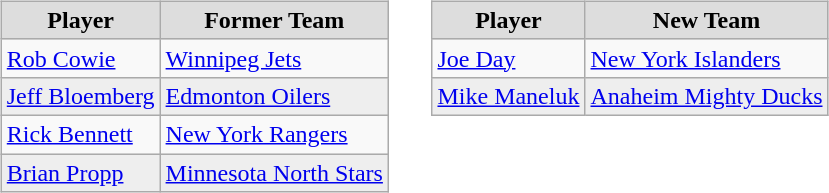<table cellspacing="10">
<tr>
<td valign="top"><br><table class="wikitable">
<tr style="text-align:center; background:#ddd;">
<td><strong>Player</strong></td>
<td><strong>Former Team</strong></td>
</tr>
<tr>
<td><a href='#'>Rob Cowie</a></td>
<td><a href='#'>Winnipeg Jets</a></td>
</tr>
<tr style="background:#eee;">
<td><a href='#'>Jeff Bloemberg</a></td>
<td><a href='#'>Edmonton Oilers</a></td>
</tr>
<tr>
<td><a href='#'>Rick Bennett</a></td>
<td><a href='#'>New York Rangers</a></td>
</tr>
<tr style="background:#eee;">
<td><a href='#'>Brian Propp</a></td>
<td><a href='#'>Minnesota North Stars</a></td>
</tr>
</table>
</td>
<td valign="top"><br><table class="wikitable">
<tr style="text-align:center; background:#ddd;">
<td><strong>Player</strong></td>
<td><strong>New Team</strong></td>
</tr>
<tr>
<td><a href='#'>Joe Day</a></td>
<td><a href='#'>New York Islanders</a></td>
</tr>
<tr style="background:#eee;">
<td><a href='#'>Mike Maneluk</a></td>
<td><a href='#'>Anaheim Mighty Ducks</a></td>
</tr>
</table>
</td>
</tr>
</table>
